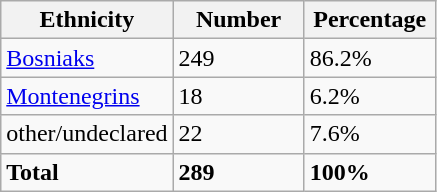<table class="wikitable">
<tr>
<th width="100px">Ethnicity</th>
<th width="80px">Number</th>
<th width="80px">Percentage</th>
</tr>
<tr>
<td><a href='#'>Bosniaks</a></td>
<td>249</td>
<td>86.2%</td>
</tr>
<tr>
<td><a href='#'>Montenegrins</a></td>
<td>18</td>
<td>6.2%</td>
</tr>
<tr>
<td>other/undeclared</td>
<td>22</td>
<td>7.6%</td>
</tr>
<tr>
<td><strong>Total</strong></td>
<td><strong>289</strong></td>
<td><strong>100%</strong></td>
</tr>
</table>
